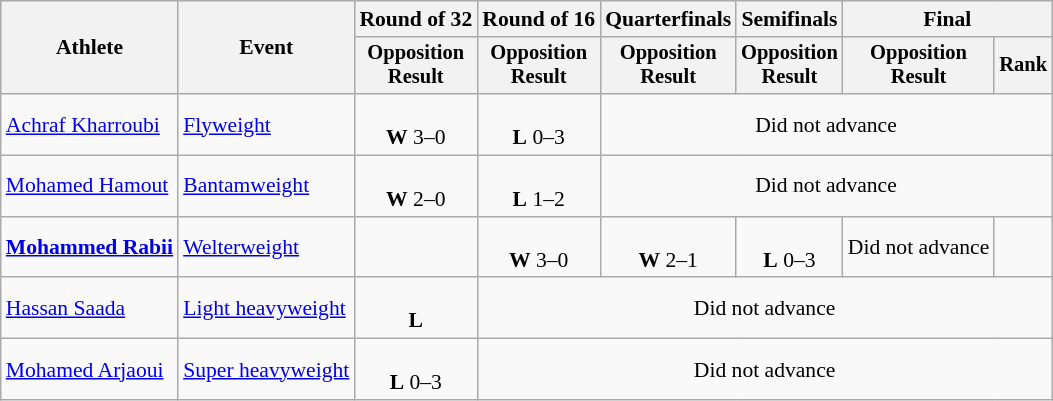<table class="wikitable" style="font-size:90%">
<tr>
<th rowspan="2">Athlete</th>
<th rowspan="2">Event</th>
<th>Round of 32</th>
<th>Round of 16</th>
<th>Quarterfinals</th>
<th>Semifinals</th>
<th colspan=2>Final</th>
</tr>
<tr style="font-size:95%">
<th>Opposition<br>Result</th>
<th>Opposition<br>Result</th>
<th>Opposition<br>Result</th>
<th>Opposition<br>Result</th>
<th>Opposition<br>Result</th>
<th>Rank</th>
</tr>
<tr align=center>
<td align=left><a href='#'>Achraf Kharroubi</a></td>
<td align=left><a href='#'>Flyweight</a></td>
<td><br><strong>W</strong> 3–0</td>
<td><br><strong>L</strong> 0–3</td>
<td colspan=4>Did not advance</td>
</tr>
<tr align=center>
<td align=left><a href='#'>Mohamed Hamout</a></td>
<td align=left><a href='#'>Bantamweight</a></td>
<td><br><strong>W</strong> 2–0</td>
<td><br><strong>L</strong> 1–2</td>
<td colspan=4>Did not advance</td>
</tr>
<tr align=center>
<td align=left><strong><a href='#'>Mohammed Rabii</a></strong></td>
<td align=left><a href='#'>Welterweight</a></td>
<td></td>
<td><br><strong>W</strong> 3–0</td>
<td><br><strong>W</strong> 2–1</td>
<td><br><strong>L</strong> 0–3</td>
<td>Did not advance</td>
<td></td>
</tr>
<tr align=center>
<td align=left><a href='#'>Hassan Saada</a></td>
<td align=left><a href='#'>Light heavyweight</a></td>
<td><br><strong>L</strong> </td>
<td colspan=5>Did not advance</td>
</tr>
<tr align=center>
<td align=left><a href='#'>Mohamed Arjaoui</a></td>
<td align=left><a href='#'>Super heavyweight</a></td>
<td><br><strong>L</strong> 0–3</td>
<td colspan=5>Did not advance</td>
</tr>
</table>
